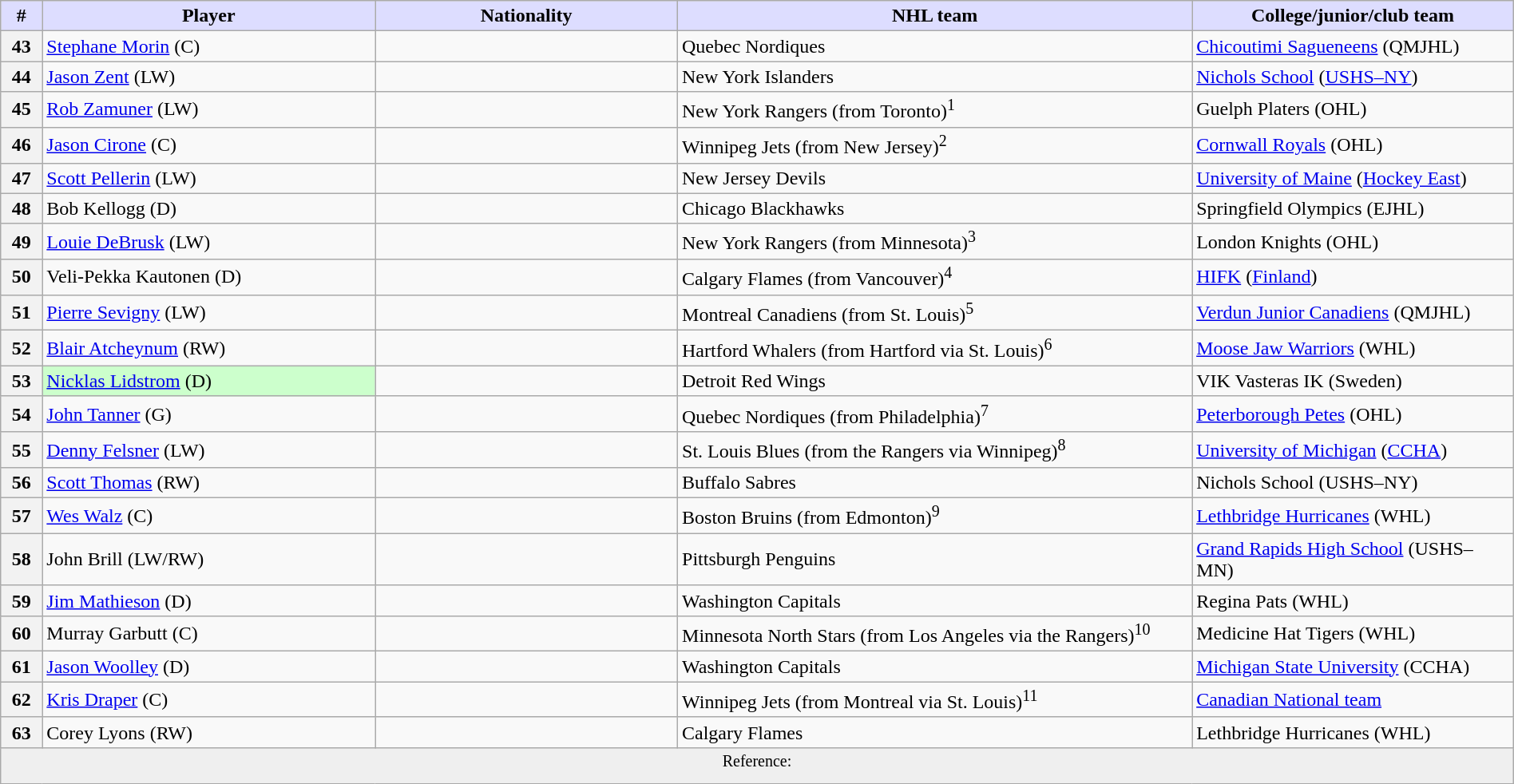<table class="wikitable" style="width: 100%">
<tr>
<th style="background:#ddf; width:2.75%;">#</th>
<th style="background:#ddf; width:22.0%;">Player</th>
<th style="background:#ddf; width:20.0%;">Nationality</th>
<th style="background:#ddf; width:34.0%;">NHL team</th>
<th style="background:#ddf; width:100.0%;">College/junior/club team</th>
</tr>
<tr>
<th>43</th>
<td><a href='#'>Stephane Morin</a> (C)</td>
<td></td>
<td>Quebec Nordiques</td>
<td><a href='#'>Chicoutimi Sagueneens</a> (QMJHL)</td>
</tr>
<tr>
<th>44</th>
<td><a href='#'>Jason Zent</a> (LW)</td>
<td></td>
<td>New York Islanders</td>
<td><a href='#'>Nichols School</a> (<a href='#'>USHS–NY</a>)</td>
</tr>
<tr>
<th>45</th>
<td><a href='#'>Rob Zamuner</a> (LW)</td>
<td></td>
<td>New York Rangers (from Toronto)<sup>1</sup></td>
<td>Guelph Platers (OHL)</td>
</tr>
<tr>
<th>46</th>
<td><a href='#'>Jason Cirone</a> (C)</td>
<td></td>
<td>Winnipeg Jets (from New Jersey)<sup>2</sup></td>
<td><a href='#'>Cornwall Royals</a> (OHL)</td>
</tr>
<tr>
<th>47</th>
<td><a href='#'>Scott Pellerin</a> (LW)</td>
<td></td>
<td>New Jersey Devils</td>
<td><a href='#'>University of Maine</a> (<a href='#'>Hockey East</a>)</td>
</tr>
<tr>
<th>48</th>
<td>Bob Kellogg (D)</td>
<td></td>
<td>Chicago Blackhawks</td>
<td>Springfield Olympics (EJHL)</td>
</tr>
<tr>
<th>49</th>
<td><a href='#'>Louie DeBrusk</a> (LW)</td>
<td></td>
<td>New York Rangers (from Minnesota)<sup>3</sup></td>
<td>London Knights (OHL)</td>
</tr>
<tr>
<th>50</th>
<td>Veli-Pekka Kautonen (D)</td>
<td></td>
<td>Calgary Flames (from Vancouver)<sup>4</sup></td>
<td><a href='#'>HIFK</a> (<a href='#'>Finland</a>)</td>
</tr>
<tr>
<th>51</th>
<td><a href='#'>Pierre Sevigny</a> (LW)</td>
<td></td>
<td>Montreal Canadiens (from St. Louis)<sup>5</sup></td>
<td><a href='#'>Verdun Junior Canadiens</a> (QMJHL)</td>
</tr>
<tr>
<th>52</th>
<td><a href='#'>Blair Atcheynum</a> (RW)</td>
<td></td>
<td>Hartford Whalers (from Hartford via St. Louis)<sup>6</sup></td>
<td><a href='#'>Moose Jaw Warriors</a> (WHL)</td>
</tr>
<tr>
<th>53</th>
<td bgcolor="#CCFFCC"><a href='#'>Nicklas Lidstrom</a> (D)</td>
<td></td>
<td>Detroit Red Wings</td>
<td>VIK Vasteras IK (Sweden)</td>
</tr>
<tr>
<th>54</th>
<td><a href='#'>John Tanner</a> (G)</td>
<td></td>
<td>Quebec Nordiques (from Philadelphia)<sup>7</sup></td>
<td><a href='#'>Peterborough Petes</a> (OHL)</td>
</tr>
<tr>
<th>55</th>
<td><a href='#'>Denny Felsner</a> (LW)</td>
<td></td>
<td>St. Louis Blues (from the Rangers via Winnipeg)<sup>8</sup></td>
<td><a href='#'>University of Michigan</a> (<a href='#'>CCHA</a>)</td>
</tr>
<tr>
<th>56</th>
<td><a href='#'>Scott Thomas</a> (RW)</td>
<td></td>
<td>Buffalo Sabres</td>
<td>Nichols School (USHS–NY)</td>
</tr>
<tr>
<th>57</th>
<td><a href='#'>Wes Walz</a> (C)</td>
<td></td>
<td>Boston Bruins (from Edmonton)<sup>9</sup></td>
<td><a href='#'>Lethbridge Hurricanes</a> (WHL)</td>
</tr>
<tr>
<th>58</th>
<td>John Brill (LW/RW)</td>
<td></td>
<td>Pittsburgh Penguins</td>
<td><a href='#'>Grand Rapids High School</a> (USHS–MN)</td>
</tr>
<tr>
<th>59</th>
<td><a href='#'>Jim Mathieson</a> (D)</td>
<td></td>
<td>Washington Capitals</td>
<td>Regina Pats (WHL)</td>
</tr>
<tr>
<th>60</th>
<td>Murray Garbutt (C)</td>
<td></td>
<td>Minnesota North Stars (from Los Angeles via the Rangers)<sup>10</sup></td>
<td>Medicine Hat Tigers (WHL)</td>
</tr>
<tr>
<th>61</th>
<td><a href='#'>Jason Woolley</a> (D)</td>
<td></td>
<td>Washington Capitals</td>
<td><a href='#'>Michigan State University</a> (CCHA)</td>
</tr>
<tr>
<th>62</th>
<td><a href='#'>Kris Draper</a> (C)</td>
<td></td>
<td>Winnipeg Jets (from Montreal via St. Louis)<sup>11</sup></td>
<td><a href='#'>Canadian National team</a></td>
</tr>
<tr>
<th>63</th>
<td>Corey Lyons (RW)</td>
<td></td>
<td>Calgary Flames</td>
<td>Lethbridge Hurricanes (WHL)</td>
</tr>
<tr>
<td align=center colspan="6" bgcolor="#efefef"><sup>Reference:  </sup></td>
</tr>
</table>
